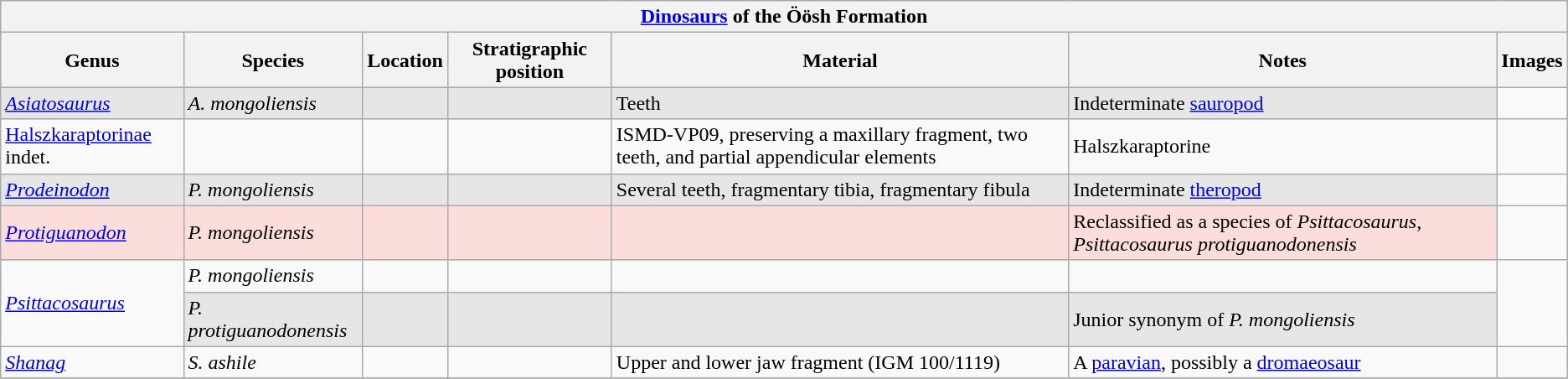<table class="wikitable" align="center">
<tr>
<th colspan="7" align="center"><strong><a href='#'>Dinosaurs</a> of the Öösh Formation</strong></th>
</tr>
<tr>
<th>Genus</th>
<th>Species</th>
<th>Location</th>
<th>Stratigraphic position</th>
<th>Material</th>
<th>Notes</th>
<th>Images</th>
</tr>
<tr>
<td style="background:#E6E6E6;"><em><a href='#'>Asiatosaurus</a></em></td>
<td style="background:#E6E6E6;"><em>A. mongoliensis</em></td>
<td style="background:#E6E6E6;"></td>
<td style="background:#E6E6E6;"></td>
<td style="background:#E6E6E6;">Teeth</td>
<td style="background:#E6E6E6;">Indeterminate <a href='#'>sauropod</a></td>
<td></td>
</tr>
<tr>
<td><a href='#'>Halszkaraptorinae</a> indet.</td>
<td></td>
<td></td>
<td></td>
<td>ISMD-VP09, preserving a maxillary fragment, two teeth, and partial appendicular elements</td>
<td>Halszkaraptorine</td>
<td></td>
</tr>
<tr>
<td style="background:#E6E6E6;"><em><a href='#'>Prodeinodon</a></em></td>
<td style="background:#E6E6E6;"><em>P. mongoliensis</em></td>
<td style="background:#E6E6E6;"></td>
<td style="background:#E6E6E6;"></td>
<td style="background:#E6E6E6;">Several teeth, fragmentary tibia, fragmentary fibula</td>
<td style="background:#E6E6E6;">Indeterminate <a href='#'>theropod</a></td>
<td></td>
</tr>
<tr>
<td style="background:#fbdddb;"><em><a href='#'>Protiguanodon</a></em></td>
<td style="background:#fbdddb;"><em>P. mongoliensis</em></td>
<td style="background:#fbdddb;"></td>
<td style="background:#fbdddb;"></td>
<td style="background:#fbdddb;"></td>
<td style="background:#fbdddb;">Reclassified as a species of <em>Psittacosaurus</em>, <em>Psittacosaurus protiguanodonensis</em></td>
<td></td>
</tr>
<tr>
<td rowspan="2"><em><a href='#'>Psittacosaurus</a></em></td>
<td><em>P. mongoliensis</em></td>
<td></td>
<td></td>
<td></td>
<td></td>
<td rowspan=2></td>
</tr>
<tr>
<td style="background:#E6E6E6;"><em>P. protiguanodonensis</em></td>
<td style="background:#E6E6E6;"></td>
<td style="background:#E6E6E6;"></td>
<td style="background:#E6E6E6;"></td>
<td style="background:#E6E6E6;">Junior synonym of <em>P. mongoliensis</em></td>
</tr>
<tr>
<td><em><a href='#'>Shanag</a></em></td>
<td><em>S. ashile</em></td>
<td></td>
<td></td>
<td>Upper and lower jaw fragment (IGM 100/1119)</td>
<td>A <a href='#'>paravian</a>, possibly a <a href='#'>dromaeosaur</a></td>
<td></td>
</tr>
<tr>
</tr>
</table>
